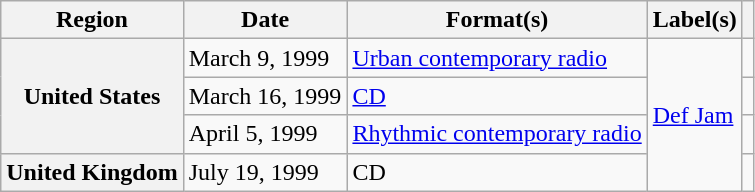<table class="wikitable sortable plainrowheaders">
<tr>
<th scope="col">Region</th>
<th scope="col">Date</th>
<th scope="col">Format(s)</th>
<th scope="col">Label(s)</th>
<th scope="col"></th>
</tr>
<tr>
<th scope="row" rowspan="3">United States</th>
<td>March 9, 1999</td>
<td><a href='#'>Urban contemporary radio</a></td>
<td rowspan="4"><a href='#'>Def Jam</a></td>
<td align="center"></td>
</tr>
<tr>
<td>March 16, 1999</td>
<td><a href='#'>CD</a></td>
<td align="center"></td>
</tr>
<tr>
<td>April 5, 1999</td>
<td><a href='#'>Rhythmic contemporary radio</a></td>
<td align="center"></td>
</tr>
<tr>
<th scope="row">United Kingdom</th>
<td>July 19, 1999</td>
<td>CD</td>
<td align="center"></td>
</tr>
</table>
